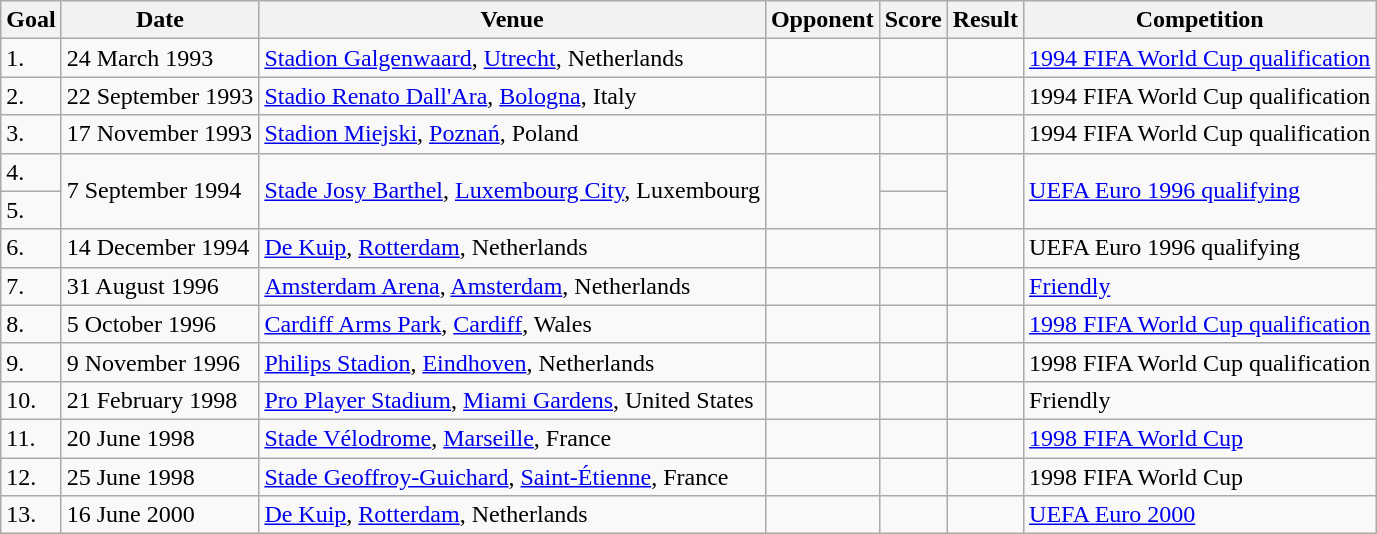<table class="wikitable sortable">
<tr>
<th>Goal</th>
<th>Date</th>
<th>Venue</th>
<th>Opponent</th>
<th>Score</th>
<th>Result</th>
<th>Competition</th>
</tr>
<tr>
<td>1.</td>
<td>24 March 1993</td>
<td><a href='#'>Stadion Galgenwaard</a>, <a href='#'>Utrecht</a>, Netherlands</td>
<td></td>
<td></td>
<td></td>
<td><a href='#'>1994 FIFA World Cup qualification</a></td>
</tr>
<tr>
<td>2.</td>
<td>22 September 1993</td>
<td><a href='#'>Stadio Renato Dall'Ara</a>, <a href='#'>Bologna</a>, Italy</td>
<td></td>
<td></td>
<td></td>
<td>1994 FIFA World Cup qualification</td>
</tr>
<tr>
<td>3.</td>
<td>17 November 1993</td>
<td><a href='#'>Stadion Miejski</a>, <a href='#'>Poznań</a>, Poland</td>
<td></td>
<td></td>
<td></td>
<td>1994 FIFA World Cup qualification</td>
</tr>
<tr>
<td>4.</td>
<td rowspan=2>7 September 1994</td>
<td rowspan=2><a href='#'>Stade Josy Barthel</a>, <a href='#'>Luxembourg City</a>, Luxembourg</td>
<td rowspan=2></td>
<td></td>
<td rowspan=2></td>
<td rowspan=2><a href='#'>UEFA Euro 1996 qualifying</a></td>
</tr>
<tr>
<td>5.</td>
<td></td>
</tr>
<tr>
<td>6.</td>
<td>14 December 1994</td>
<td><a href='#'>De Kuip</a>, <a href='#'>Rotterdam</a>, Netherlands</td>
<td></td>
<td></td>
<td></td>
<td>UEFA Euro 1996 qualifying</td>
</tr>
<tr>
<td>7.</td>
<td>31 August 1996</td>
<td><a href='#'>Amsterdam Arena</a>, <a href='#'>Amsterdam</a>, Netherlands</td>
<td></td>
<td></td>
<td></td>
<td><a href='#'>Friendly</a></td>
</tr>
<tr>
<td>8.</td>
<td>5 October 1996</td>
<td><a href='#'>Cardiff Arms Park</a>, <a href='#'>Cardiff</a>, Wales</td>
<td></td>
<td></td>
<td></td>
<td><a href='#'>1998 FIFA World Cup qualification</a></td>
</tr>
<tr>
<td>9.</td>
<td>9 November 1996</td>
<td><a href='#'>Philips Stadion</a>, <a href='#'>Eindhoven</a>, Netherlands</td>
<td></td>
<td></td>
<td></td>
<td>1998 FIFA World Cup qualification</td>
</tr>
<tr>
<td>10.</td>
<td>21 February 1998</td>
<td><a href='#'>Pro Player Stadium</a>, <a href='#'>Miami Gardens</a>, United States</td>
<td></td>
<td></td>
<td></td>
<td>Friendly</td>
</tr>
<tr>
<td>11.</td>
<td>20 June 1998</td>
<td><a href='#'>Stade Vélodrome</a>, <a href='#'>Marseille</a>, France</td>
<td></td>
<td></td>
<td></td>
<td><a href='#'>1998 FIFA World Cup</a></td>
</tr>
<tr>
<td>12.</td>
<td>25 June 1998</td>
<td><a href='#'>Stade Geoffroy-Guichard</a>, <a href='#'>Saint-Étienne</a>, France</td>
<td></td>
<td></td>
<td></td>
<td>1998 FIFA World Cup</td>
</tr>
<tr>
<td>13.</td>
<td>16 June 2000</td>
<td><a href='#'>De Kuip</a>, <a href='#'>Rotterdam</a>, Netherlands</td>
<td></td>
<td></td>
<td></td>
<td><a href='#'>UEFA Euro 2000</a></td>
</tr>
</table>
